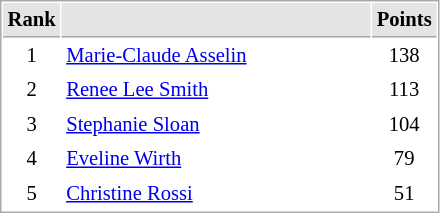<table cellspacing="1" cellpadding="3" style="border:1px solid #AAAAAA;font-size:86%">
<tr bgcolor="#E4E4E4">
<th style="border-bottom:1px solid #AAAAAA" width=10>Rank</th>
<th style="border-bottom:1px solid #AAAAAA" width=200></th>
<th style="border-bottom:1px solid #AAAAAA" width=20>Points</th>
</tr>
<tr>
<td align="center">1</td>
<td> <a href='#'>Marie-Claude Asselin</a></td>
<td align=center>138</td>
</tr>
<tr>
<td align="center">2</td>
<td> <a href='#'>Renee Lee Smith</a></td>
<td align=center>113</td>
</tr>
<tr>
<td align="center">3</td>
<td> <a href='#'>Stephanie Sloan</a></td>
<td align=center>104</td>
</tr>
<tr>
<td align="center">4</td>
<td> <a href='#'>Eveline Wirth</a></td>
<td align=center>79</td>
</tr>
<tr>
<td align="center">5</td>
<td> <a href='#'>Christine Rossi</a></td>
<td align=center>51</td>
</tr>
</table>
